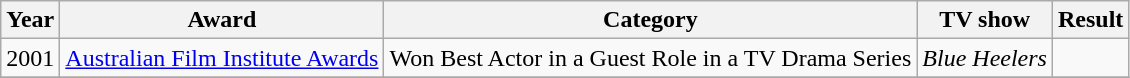<table class=wikitable>
<tr>
<th>Year</th>
<th>Award</th>
<th>Category</th>
<th>TV show</th>
<th>Result</th>
</tr>
<tr>
<td>2001</td>
<td><a href='#'>Australian Film Institute Awards</a></td>
<td>Won Best Actor in a Guest Role in a TV Drama Series</td>
<td rowspan="1" align="center"><em>Blue Heelers</em></td>
<td></td>
</tr>
<tr>
</tr>
</table>
